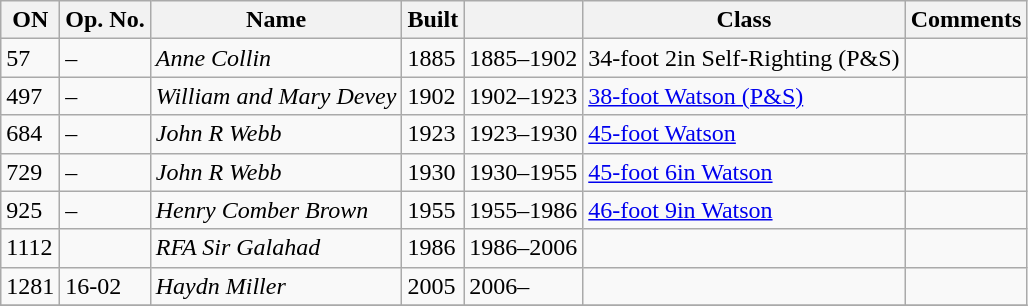<table class="wikitable">
<tr>
<th>ON</th>
<th>Op. No.</th>
<th>Name</th>
<th>Built</th>
<th></th>
<th>Class</th>
<th>Comments</th>
</tr>
<tr>
<td>57</td>
<td>–</td>
<td><em>Anne Collin</em></td>
<td>1885</td>
<td>1885–1902</td>
<td>34-foot 2in Self-Righting (P&S)</td>
<td></td>
</tr>
<tr>
<td>497</td>
<td>–</td>
<td><em>William and Mary Devey</em></td>
<td>1902</td>
<td>1902–1923</td>
<td><a href='#'>38-foot Watson (P&S)</a></td>
<td></td>
</tr>
<tr>
<td>684</td>
<td>–</td>
<td><em>John R Webb</em></td>
<td>1923</td>
<td>1923–1930</td>
<td><a href='#'>45-foot Watson</a></td>
<td></td>
</tr>
<tr>
<td>729</td>
<td>–</td>
<td><em>John R Webb</em></td>
<td>1930</td>
<td>1930–1955</td>
<td><a href='#'>45-foot 6in Watson</a></td>
<td></td>
</tr>
<tr>
<td>925</td>
<td>–</td>
<td><em>Henry Comber Brown</em></td>
<td>1955</td>
<td>1955–1986</td>
<td><a href='#'>46-foot 9in Watson</a></td>
<td></td>
</tr>
<tr>
<td>1112</td>
<td></td>
<td><em>RFA Sir Galahad</em></td>
<td>1986</td>
<td>1986–2006</td>
<td></td>
<td></td>
</tr>
<tr>
<td>1281</td>
<td>16-02</td>
<td><em>Haydn Miller</em></td>
<td>2005</td>
<td>2006–</td>
<td></td>
<td></td>
</tr>
<tr>
</tr>
</table>
